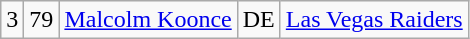<table class="wikitable" style="text-align:center">
<tr>
<td>3</td>
<td>79</td>
<td><a href='#'>Malcolm Koonce</a></td>
<td>DE</td>
<td><a href='#'>Las Vegas Raiders</a></td>
</tr>
</table>
